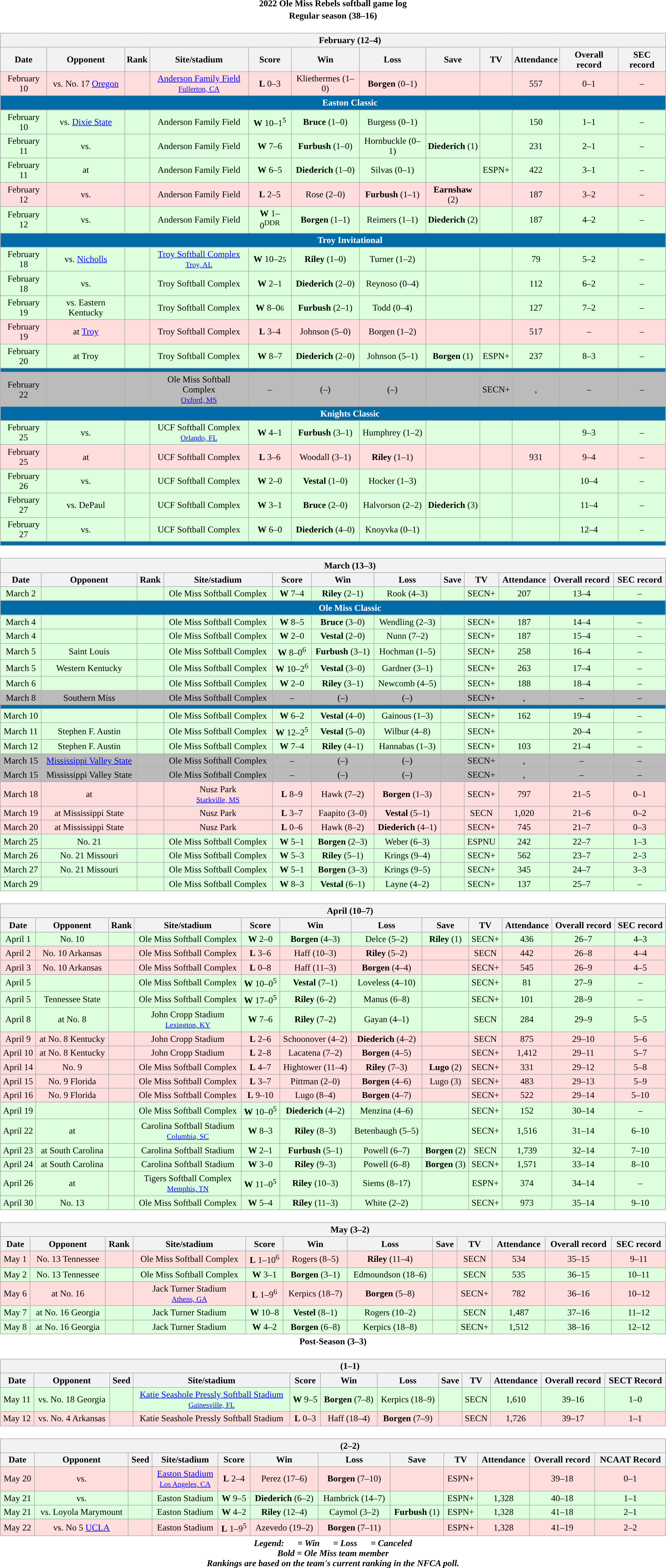<table class="toccolours" width=95% style="clear:both; margin:1.5em auto; text-align:center;">
<tr>
<th colspan=2>2022 Ole Miss Rebels softball game log</th>
</tr>
<tr>
<th colspan=2>Regular season (38–16)</th>
</tr>
<tr valign="top">
<td><br><table class="wikitable collapsible collapsed" style="margin:auto; width:100%; text-align:center;">
<tr>
<th colspan=12 style="padding-left:4em;">February (12–4)</th>
</tr>
<tr>
<th>Date</th>
<th>Opponent</th>
<th>Rank</th>
<th>Site/stadium</th>
<th>Score</th>
<th>Win</th>
<th>Loss</th>
<th>Save</th>
<th>TV</th>
<th>Attendance</th>
<th>Overall record</th>
<th>SEC record</th>
</tr>
<tr align="center" bgcolor="ffdddd">
<td>February 10</td>
<td>vs. No. 17 <a href='#'>Oregon</a></td>
<td></td>
<td><a href='#'>Anderson Family Field</a><br><small><a href='#'>Fullerton, CA</a></small></td>
<td><strong>L</strong> 0–3</td>
<td>Kliethermes (1–0)</td>
<td><strong>Borgen</strong> (0–1)</td>
<td></td>
<td></td>
<td>557</td>
<td>0–1</td>
<td>–</td>
</tr>
<tr>
<th colspan=12 style="padding-left:4em;background:#006BA6; color:white">Easton Classic</th>
</tr>
<tr align="center" bgcolor="ddffdd">
<td>February 10</td>
<td>vs. <a href='#'>Dixie State</a></td>
<td></td>
<td>Anderson Family Field</td>
<td><strong>W</strong> 10–1<sup>5</sup></td>
<td><strong>Bruce</strong> (1–0)</td>
<td>Burgess (0–1)</td>
<td></td>
<td></td>
<td>150</td>
<td>1–1</td>
<td>–</td>
</tr>
<tr align="center" bgcolor="ddffdd">
<td>February 11</td>
<td>vs. </td>
<td></td>
<td>Anderson Family Field</td>
<td><strong>W</strong> 7–6</td>
<td><strong>Furbush</strong> (1–0)</td>
<td>Hornbuckle (0–1)</td>
<td><strong>Diederich</strong> (1)</td>
<td></td>
<td>231</td>
<td>2–1</td>
<td>–</td>
</tr>
<tr align="center" bgcolor="ddffdd">
<td>February 11</td>
<td>at </td>
<td></td>
<td>Anderson Family Field</td>
<td><strong>W</strong> 6–5</td>
<td><strong>Diederich</strong> (1–0)</td>
<td>Silvas (0–1)</td>
<td></td>
<td>ESPN+</td>
<td>422</td>
<td>3–1</td>
<td>–</td>
</tr>
<tr align="center" bgcolor="ffdddd">
<td>February 12</td>
<td>vs. </td>
<td></td>
<td>Anderson Family Field</td>
<td><strong>L</strong> 2–5</td>
<td>Rose (2–0)</td>
<td><strong>Furbush</strong> (1–1)</td>
<td><strong>Earnshaw</strong> (2)</td>
<td></td>
<td>187</td>
<td>3–2</td>
<td>–</td>
</tr>
<tr align="center" bgcolor="ddffdd">
<td>February 12</td>
<td>vs. </td>
<td></td>
<td>Anderson Family Field</td>
<td><strong>W</strong> 1–0<sup>DDR</sup></td>
<td><strong>Borgen</strong> (1–1)</td>
<td>Reimers (1–1)</td>
<td><strong>Diederich</strong> (2)</td>
<td></td>
<td>187</td>
<td>4–2</td>
<td>–</td>
</tr>
<tr>
<th colspan=12 style="padding-left:4em;background:#006BA6; color:white">Troy Invitational</th>
</tr>
<tr align="center" bgcolor="ddffdd">
<td>February 18</td>
<td>vs. <a href='#'>Nicholls</a></td>
<td></td>
<td><a href='#'>Troy Softball Complex</a><br><small><a href='#'>Troy, AL</a></small></td>
<td><strong>W</strong> 10–2<small>5</small></td>
<td><strong>Riley</strong> (1–0)</td>
<td>Turner (1–2)</td>
<td></td>
<td></td>
<td>79</td>
<td>5–2</td>
<td>–</td>
</tr>
<tr align="center" bgcolor="ddffdd">
<td>February 18</td>
<td>vs. </td>
<td></td>
<td>Troy Softball Complex</td>
<td><strong>W</strong> 2–1</td>
<td><strong>Diederich</strong> (2–0)</td>
<td>Reynoso (0–4)</td>
<td></td>
<td></td>
<td>112</td>
<td>6–2</td>
<td>–</td>
</tr>
<tr align="center" bgcolor="ddffdd">
<td>February 19</td>
<td>vs. Eastern Kentucky</td>
<td></td>
<td>Troy Softball Complex</td>
<td><strong>W</strong> 8–0<small>6</small></td>
<td><strong>Furbush</strong> (2–1)</td>
<td>Todd (0–4)</td>
<td></td>
<td></td>
<td>127</td>
<td>7–2</td>
<td>–</td>
</tr>
<tr align="center" bgcolor="ffdddd">
<td>February 19</td>
<td>at <a href='#'>Troy</a></td>
<td></td>
<td>Troy Softball Complex</td>
<td><strong>L</strong> 3–4</td>
<td>Johnson (5–0)</td>
<td>Borgen (1–2)</td>
<td></td>
<td></td>
<td>517</td>
<td>–</td>
<td>–</td>
</tr>
<tr align="center" bgcolor="ddffdd">
<td>February 20</td>
<td>at Troy</td>
<td></td>
<td>Troy Softball Complex</td>
<td><strong>W</strong> 8–7</td>
<td><strong>Diederich</strong> (2–0)</td>
<td>Johnson (5–1)</td>
<td><strong>Borgen</strong> (1)</td>
<td>ESPN+</td>
<td>237</td>
<td>8–3</td>
<td>–</td>
</tr>
<tr>
<th colspan=12 style="padding-left:4em;background:#006BA6; color:white"></th>
</tr>
<tr align="center" bgcolor="bbbbbb">
<td>February 22</td>
<td></td>
<td></td>
<td>Ole Miss Softball Complex<br><small><a href='#'>Oxford, MS</a></small></td>
<td><strong> </strong> –</td>
<td>(–)</td>
<td>(–)</td>
<td></td>
<td>SECN+</td>
<td>,</td>
<td>–</td>
<td>–</td>
</tr>
<tr>
<th colspan=12 style="padding-left:4em;background:#006BA6; color:white">Knights Classic</th>
</tr>
<tr align="center" bgcolor="ddffdd">
<td>February 25</td>
<td>vs. </td>
<td></td>
<td>UCF Softball Complex<br><small><a href='#'>Orlando, FL</a></small></td>
<td><strong>W</strong> 4–1</td>
<td><strong>Furbush</strong> (3–1)</td>
<td>Humphrey (1–2)</td>
<td></td>
<td></td>
<td></td>
<td>9–3</td>
<td>–</td>
</tr>
<tr align="center" bgcolor="ffdddd">
<td>February 25</td>
<td>at </td>
<td></td>
<td>UCF Softball Complex</td>
<td><strong>L</strong> 3–6</td>
<td>Woodall (3–1)</td>
<td><strong>Riley</strong> (1–1)</td>
<td></td>
<td></td>
<td>931</td>
<td>9–4</td>
<td>–</td>
</tr>
<tr align="center" bgcolor="ddffdd">
<td>February 26</td>
<td>vs. </td>
<td></td>
<td>UCF Softball Complex</td>
<td><strong>W</strong> 2–0</td>
<td><strong>Vestal</strong> (1–0)</td>
<td>Hocker (1–3)</td>
<td></td>
<td></td>
<td></td>
<td>10–4</td>
<td>–</td>
</tr>
<tr align="center" bgcolor="ddffdd">
<td>February 27</td>
<td>vs. DePaul</td>
<td></td>
<td>UCF Softball Complex</td>
<td><strong>W</strong> 3–1</td>
<td><strong>Bruce</strong> (2–0)</td>
<td>Halvorson (2–2)</td>
<td><strong>Diederich</strong> (3)</td>
<td></td>
<td></td>
<td>11–4</td>
<td>–</td>
</tr>
<tr align="center" bgcolor="ddffdd">
<td>February 27</td>
<td>vs. </td>
<td></td>
<td>UCF Softball Complex</td>
<td><strong>W</strong> 6–0</td>
<td><strong>Diederich</strong> (4–0)</td>
<td>Knoyvka (0–1)</td>
<td></td>
<td></td>
<td></td>
<td>12–4</td>
<td>–</td>
</tr>
<tr>
<th colspan=12 style="padding-left:4em;background:#006BA6; color:white"></th>
</tr>
</table>
</td>
</tr>
<tr>
<td><br><table class="wikitable collapsible collapsed" style="margin:auto; width:100%; text-align:center;">
<tr>
<th colspan=12 style="padding-left:4em;">March (13–3)</th>
</tr>
<tr>
<th>Date</th>
<th>Opponent</th>
<th>Rank</th>
<th>Site/stadium</th>
<th>Score</th>
<th>Win</th>
<th>Loss</th>
<th>Save</th>
<th>TV</th>
<th>Attendance</th>
<th>Overall record</th>
<th>SEC record</th>
</tr>
<tr align="center" bgcolor="ddffdd">
<td>March 2</td>
<td></td>
<td></td>
<td>Ole Miss Softball Complex</td>
<td><strong>W</strong> 7–4</td>
<td><strong>Riley</strong> (2–1)</td>
<td>Rook (4–3)</td>
<td></td>
<td>SECN+</td>
<td>207</td>
<td>13–4</td>
<td>–</td>
</tr>
<tr>
<th colspan=12 style="padding-left:4em;background:#006BA6; color:white">Ole Miss Classic</th>
</tr>
<tr align="center" bgcolor="ddffdd">
<td>March 4</td>
<td></td>
<td></td>
<td>Ole Miss Softball Complex</td>
<td><strong>W</strong> 8–5</td>
<td><strong>Bruce</strong> (3–0)</td>
<td>Wendling (2–3)</td>
<td></td>
<td>SECN+</td>
<td>187</td>
<td>14–4</td>
<td>–</td>
</tr>
<tr align="center" bgcolor="ddffdd">
<td>March 4</td>
<td></td>
<td></td>
<td>Ole Miss Softball Complex</td>
<td><strong>W</strong> 2–0</td>
<td><strong>Vestal</strong> (2–0)</td>
<td>Nunn (7–2)</td>
<td></td>
<td>SECN+</td>
<td>187</td>
<td>15–4</td>
<td>–</td>
</tr>
<tr align="center" bgcolor="ddffdd">
<td>March 5</td>
<td>Saint Louis</td>
<td></td>
<td>Ole Miss Softball Complex</td>
<td><strong>W</strong> 8–0<sup>6</sup></td>
<td><strong>Furbush</strong> (3–1)</td>
<td>Hochman (1–5)</td>
<td></td>
<td>SECN+</td>
<td>258</td>
<td>16–4</td>
<td>–</td>
</tr>
<tr align="center" bgcolor="ddffdd">
<td>March 5</td>
<td>Western Kentucky</td>
<td></td>
<td>Ole Miss Softball Complex</td>
<td><strong>W</strong> 10–2<sup>6</sup></td>
<td><strong>Vestal</strong> (3–0)</td>
<td>Gardner (3–1)</td>
<td></td>
<td>SECN+</td>
<td>263</td>
<td>17–4</td>
<td>–</td>
</tr>
<tr align="center" bgcolor="ddffdd">
<td>March 6</td>
<td></td>
<td></td>
<td>Ole Miss Softball Complex</td>
<td><strong>W</strong> 2–0</td>
<td><strong>Riley</strong> (3–1)</td>
<td>Newcomb (4–5)</td>
<td></td>
<td>SECN+</td>
<td>188</td>
<td>18–4</td>
<td>–</td>
</tr>
<tr align="center" bgcolor="bbbbbb">
<td>March 8</td>
<td>Southern Miss</td>
<td></td>
<td>Ole Miss Softball Complex</td>
<td>–</td>
<td>(–)</td>
<td>(–)</td>
<td></td>
<td>SECN+</td>
<td>,</td>
<td>–</td>
<td>–</td>
</tr>
<tr>
<th colspan=12 style="padding-left:4em;background:#006BA6; color:white"></th>
</tr>
<tr align="center" bgcolor="ddffdd">
<td>March 10</td>
<td></td>
<td></td>
<td>Ole Miss Softball Complex</td>
<td><strong>W</strong> 6–2</td>
<td><strong>Vestal</strong> (4–0)</td>
<td>Gainous (1–3)</td>
<td></td>
<td>SECN+</td>
<td>162</td>
<td>19–4</td>
<td>–</td>
</tr>
<tr align="center" bgcolor="ddffdd">
<td>March 11</td>
<td>Stephen F. Austin</td>
<td></td>
<td>Ole Miss Softball Complex</td>
<td><strong>W</strong> 12–2<sup>5</sup></td>
<td><strong>Vestal</strong> (5–0)</td>
<td>Wilbur (4–8)</td>
<td></td>
<td>SECN+</td>
<td></td>
<td>20–4</td>
<td>–</td>
</tr>
<tr align="center" bgcolor="ddffdd">
<td>March 12</td>
<td>Stephen F. Austin</td>
<td></td>
<td>Ole Miss Softball Complex</td>
<td><strong>W</strong> 7–4</td>
<td><strong>Riley</strong> (4–1)</td>
<td>Hannabas (1–3)</td>
<td></td>
<td>SECN+</td>
<td>103</td>
<td>21–4</td>
<td>–</td>
</tr>
<tr align="center" bgcolor="bbbbbb">
<td>March 15</td>
<td><a href='#'>Mississippi Valley State</a></td>
<td></td>
<td>Ole Miss Softball Complex</td>
<td>–</td>
<td>(–)</td>
<td>(–)</td>
<td></td>
<td>SECN+</td>
<td>,</td>
<td>–</td>
<td>–</td>
</tr>
<tr align="center" bgcolor="bbbbbb">
<td>March 15</td>
<td>Mississippi Valley State</td>
<td></td>
<td>Ole Miss Softball Complex</td>
<td>–</td>
<td>(–)</td>
<td>(–)</td>
<td></td>
<td>SECN+</td>
<td>,</td>
<td>–</td>
<td>–</td>
</tr>
<tr align="center" bgcolor="ffdddd">
<td>March 18</td>
<td>at </td>
<td></td>
<td>Nusz Park<br><small><a href='#'>Starkville, MS</a></small></td>
<td><strong>L</strong> 8–9</td>
<td>Hawk (7–2)</td>
<td><strong>Borgen</strong> (1–3)</td>
<td></td>
<td>SECN+</td>
<td>797</td>
<td>21–5</td>
<td>0–1</td>
</tr>
<tr align="center" bgcolor="ffdddd">
<td>March 19</td>
<td>at Mississippi State</td>
<td></td>
<td>Nusz Park</td>
<td><strong>L</strong> 3–7</td>
<td>Faapito (3–0)</td>
<td><strong>Vestal</strong> (5–1)</td>
<td></td>
<td>SECN</td>
<td>1,020</td>
<td>21–6</td>
<td>0–2</td>
</tr>
<tr align="center" bgcolor="ffdddd">
<td>March 20</td>
<td>at Mississippi State</td>
<td></td>
<td>Nusz Park</td>
<td><strong>L</strong> 0–6</td>
<td>Hawk (8–2)</td>
<td><strong>Diederich</strong> (4–1)</td>
<td></td>
<td>SECN+</td>
<td>745</td>
<td>21–7</td>
<td>0–3</td>
</tr>
<tr align="center" bgcolor="ddffdd">
<td>March 25</td>
<td>No. 21 </td>
<td></td>
<td>Ole Miss Softball Complex</td>
<td><strong>W</strong> 5–1</td>
<td><strong>Borgen</strong> (2–3)</td>
<td>Weber (6–3)</td>
<td></td>
<td>ESPNU</td>
<td>242</td>
<td>22–7</td>
<td>1–3</td>
</tr>
<tr align="center" bgcolor="ddffdd">
<td>March 26</td>
<td>No. 21 Missouri</td>
<td></td>
<td>Ole Miss Softball Complex</td>
<td><strong>W</strong> 5–3</td>
<td><strong>Riley</strong> (5–1)</td>
<td>Krings (9–4)</td>
<td></td>
<td>SECN+</td>
<td>562</td>
<td>23–7</td>
<td>2–3</td>
</tr>
<tr align="center" bgcolor="ddffdd">
<td>March 27</td>
<td>No. 21 Missouri</td>
<td></td>
<td>Ole Miss Softball Complex</td>
<td><strong>W</strong> 5–1</td>
<td><strong>Borgen</strong> (3–3)</td>
<td>Krings (9–5)</td>
<td></td>
<td>SECN+</td>
<td>345</td>
<td>24–7</td>
<td>3–3</td>
</tr>
<tr align="center" bgcolor="ddffdd">
<td>March 29</td>
<td></td>
<td></td>
<td>Ole Miss Softball Complex</td>
<td><strong>W</strong> 8–3</td>
<td><strong>Vestal</strong> (6–1)</td>
<td>Layne (4–2)</td>
<td></td>
<td>SECN+</td>
<td>137</td>
<td>25–7</td>
<td>–</td>
</tr>
</table>
</td>
</tr>
<tr>
<td><br><table class="wikitable collapsible collapsed" style="margin:auto; width:100%; text-align:center;">
<tr>
<th colspan=12 style="padding-left:4em;">April (10–7)</th>
</tr>
<tr>
<th>Date</th>
<th>Opponent</th>
<th>Rank</th>
<th>Site/stadium</th>
<th>Score</th>
<th>Win</th>
<th>Loss</th>
<th>Save</th>
<th>TV</th>
<th>Attendance</th>
<th>Overall record</th>
<th>SEC record</th>
</tr>
<tr align="center" bgcolor="ddffdd">
<td>April 1</td>
<td>No. 10 </td>
<td></td>
<td>Ole Miss Softball Complex</td>
<td><strong>W</strong> 2–0</td>
<td><strong>Borgen</strong> (4–3)</td>
<td>Delce (5–2)</td>
<td><strong>Riley</strong> (1)</td>
<td>SECN+</td>
<td>436</td>
<td>26–7</td>
<td>4–3</td>
</tr>
<tr align="center" bgcolor="ffdddd">
<td>April 2</td>
<td>No. 10 Arkansas</td>
<td></td>
<td>Ole Miss Softball Complex</td>
<td><strong>L</strong> 3–6</td>
<td>Haff (10–3)</td>
<td><strong>Riley</strong> (5–2)</td>
<td></td>
<td>SECN</td>
<td>442</td>
<td>26–8</td>
<td>4–4</td>
</tr>
<tr align="center" bgcolor="ffdddd">
<td>April 3</td>
<td>No. 10 Arkansas</td>
<td></td>
<td>Ole Miss Softball Complex</td>
<td><strong>L</strong> 0–8</td>
<td>Haff (11–3)</td>
<td><strong>Borgen</strong> (4–4)</td>
<td></td>
<td>SECN+</td>
<td>545</td>
<td>26–9</td>
<td>4–5</td>
</tr>
<tr align="center" bgcolor="ddffdd">
<td>April 5</td>
<td></td>
<td></td>
<td>Ole Miss Softball Complex</td>
<td><strong>W</strong> 10–0<sup>5</sup></td>
<td><strong>Vestal</strong> (7–1)</td>
<td>Loveless (4–10)</td>
<td></td>
<td>SECN+</td>
<td>81</td>
<td>27–9</td>
<td>–</td>
</tr>
<tr align="center" bgcolor="ddffdd">
<td>April 5</td>
<td>Tennessee State</td>
<td></td>
<td>Ole Miss Softball Complex</td>
<td><strong>W</strong> 17–0<sup>5</sup></td>
<td><strong>Riley</strong> (6–2)</td>
<td>Manus (6–8)</td>
<td></td>
<td>SECN+</td>
<td>101</td>
<td>28–9</td>
<td>–</td>
</tr>
<tr align="center" bgcolor="ddffdd">
<td>April 8</td>
<td>at No. 8 </td>
<td></td>
<td>John Cropp Stadium<br><small><a href='#'>Lexington, KY</a></small></td>
<td><strong>W</strong> 7–6</td>
<td><strong>Riley</strong> (7–2)</td>
<td>Gayan (4–1)</td>
<td></td>
<td>SECN</td>
<td>284</td>
<td>29–9</td>
<td>5–5</td>
</tr>
<tr align="center" bgcolor="ffdddd">
<td>April 9</td>
<td>at No. 8 Kentucky</td>
<td></td>
<td>John Cropp Stadium</td>
<td><strong>L</strong> 2–6</td>
<td>Schoonover (4–2)</td>
<td><strong>Diederich</strong> (4–2)</td>
<td></td>
<td>SECN</td>
<td>875</td>
<td>29–10</td>
<td>5–6</td>
</tr>
<tr align="center" bgcolor="ffdddd">
<td>April 10</td>
<td>at No. 8 Kentucky</td>
<td></td>
<td>John Cropp Stadium</td>
<td><strong>L</strong> 2–8</td>
<td>Lacatena (7–2)</td>
<td><strong>Borgen</strong> (4–5)</td>
<td></td>
<td>SECN+</td>
<td>1,412</td>
<td>29–11</td>
<td>5–7</td>
</tr>
<tr align="center" bgcolor="ffdddd">
<td>April 14</td>
<td>No. 9 </td>
<td></td>
<td>Ole Miss Softball Complex</td>
<td><strong>L</strong> 4–7</td>
<td>Hightower (11–4)</td>
<td><strong>Riley</strong> (7–3)</td>
<td><strong>Lugo</strong> (2)</td>
<td>SECN+</td>
<td>331</td>
<td>29–12</td>
<td>5–8</td>
</tr>
<tr align="center" bgcolor="ffdddd">
<td>April 15</td>
<td>No. 9 Florida</td>
<td></td>
<td>Ole Miss Softball Complex</td>
<td><strong>L</strong> 3–7</td>
<td>Pittman (2–0)</td>
<td><strong>Borgen</strong> (4–6)</td>
<td>Lugo (3)</td>
<td>SECN+</td>
<td>483</td>
<td>29–13</td>
<td>5–9</td>
</tr>
<tr align="center" bgcolor="ffdddd">
<td>April 16</td>
<td>No. 9 Florida</td>
<td></td>
<td>Ole Miss Softball Complex</td>
<td><strong>L</strong> 9–10</td>
<td>Lugo (8–4)</td>
<td><strong>Borgen</strong> (4–7)</td>
<td></td>
<td>SECN+</td>
<td>522</td>
<td>29–14</td>
<td>5–10</td>
</tr>
<tr align="center" bgcolor="ddffdd">
<td>April 19</td>
<td></td>
<td></td>
<td>Ole Miss Softball Complex</td>
<td><strong>W</strong> 10–0<sup>5</sup></td>
<td><strong>Diederich</strong> (4–2)</td>
<td>Menzina (4–6)</td>
<td></td>
<td>SECN+</td>
<td>152</td>
<td>30–14</td>
<td>–</td>
</tr>
<tr align="center" bgcolor="ddffdd">
<td>April 22</td>
<td>at </td>
<td></td>
<td>Carolina Softball Stadium<br><small><a href='#'>Columbia, SC</a></small></td>
<td><strong>W</strong> 8–3</td>
<td><strong>Riley</strong> (8–3)</td>
<td>Betenbaugh (5–5)</td>
<td></td>
<td>SECN+</td>
<td>1,516</td>
<td>31–14</td>
<td>6–10</td>
</tr>
<tr align="center" bgcolor="ddffdd">
<td>April 23</td>
<td>at South Carolina</td>
<td></td>
<td>Carolina Softball Stadium</td>
<td><strong>W</strong> 2–1</td>
<td><strong>Furbush</strong> (5–1)</td>
<td>Powell (6–7)</td>
<td><strong>Borgen</strong> (2)</td>
<td>SECN</td>
<td>1,739</td>
<td>32–14</td>
<td>7–10</td>
</tr>
<tr align="center" bgcolor="ddffdd">
<td>April 24</td>
<td>at South Carolina</td>
<td></td>
<td>Carolina Softball Stadium</td>
<td><strong>W</strong> 3–0</td>
<td><strong>Riley</strong> (9–3)</td>
<td>Powell (6–8)</td>
<td><strong>Borgen</strong> (3)</td>
<td>SECN+</td>
<td>1,571</td>
<td>33–14</td>
<td>8–10</td>
</tr>
<tr align="center" bgcolor="ddffdd">
<td>April 26</td>
<td>at </td>
<td></td>
<td>Tigers Softball Complex<br><small><a href='#'>Memphis, TN</a></small></td>
<td><strong>W</strong> 11–0<sup>5</sup></td>
<td><strong>Riley</strong> (10–3)</td>
<td>Siems (8–17)</td>
<td></td>
<td>ESPN+</td>
<td>374</td>
<td>34–14</td>
<td>–</td>
</tr>
<tr align="center" bgcolor="ddffdd">
<td>April 30</td>
<td>No. 13 </td>
<td></td>
<td>Ole Miss Softball Complex</td>
<td><strong>W</strong> 5–4</td>
<td><strong>Riley</strong> (11–3)</td>
<td>White (2–2)</td>
<td></td>
<td>SECN+</td>
<td>973</td>
<td>35–14</td>
<td>9–10</td>
</tr>
</table>
</td>
</tr>
<tr>
<td><br><table class="wikitable collapsible collapsed" style="margin:auto; width:100%; text-align:center;">
<tr>
<th colspan=13 style="padding-left:4em;">May (3–2)</th>
</tr>
<tr>
<th>Date</th>
<th>Opponent</th>
<th>Rank</th>
<th>Site/stadium</th>
<th>Score</th>
<th>Win</th>
<th>Loss</th>
<th>Save</th>
<th>TV</th>
<th>Attendance</th>
<th>Overall record</th>
<th>SEC record</th>
</tr>
<tr align="center" bgcolor="ffdddd">
<td>May 1</td>
<td>No. 13 Tennessee</td>
<td></td>
<td>Ole Miss Softball Complex</td>
<td><strong>L</strong> 1–10<sup>6</sup></td>
<td>Rogers (8–5)</td>
<td><strong>Riley</strong> (11–4)</td>
<td></td>
<td>SECN</td>
<td>534</td>
<td>35–15</td>
<td>9–11</td>
</tr>
<tr align="center" bgcolor="ddffdd">
<td>May 2</td>
<td>No. 13 Tennessee</td>
<td></td>
<td>Ole Miss Softball Complex</td>
<td><strong>W</strong> 3–1</td>
<td><strong>Borgen</strong> (3–1)</td>
<td>Edmoundson (18–6)</td>
<td></td>
<td>SECN</td>
<td>535</td>
<td>36–15</td>
<td>10–11</td>
</tr>
<tr align="center" bgcolor="ffdddd">
<td>May 6</td>
<td>at No. 16 </td>
<td></td>
<td>Jack Turner Stadium<br><small><a href='#'>Athens, GA</a></small></td>
<td><strong>L</strong> 1–9<sup>6</sup></td>
<td>Kerpics (18–7)</td>
<td><strong>Borgen</strong> (5–8)</td>
<td></td>
<td>SECN+</td>
<td>782</td>
<td>36–16</td>
<td>10–12</td>
</tr>
<tr align="center" bgcolor="ddffdd">
<td>May 7</td>
<td>at No. 16 Georgia</td>
<td></td>
<td>Jack Turner Stadium</td>
<td><strong>W</strong> 10–8</td>
<td><strong>Vestel</strong> (8–1)</td>
<td>Rogers (10–2)</td>
<td></td>
<td>SECN</td>
<td>1,487</td>
<td>37–16</td>
<td>11–12</td>
</tr>
<tr align="center" bgcolor="ddffdd">
<td>May 8</td>
<td>at No. 16 Georgia</td>
<td></td>
<td>Jack Turner Stadium</td>
<td><strong>W</strong> 4–2</td>
<td><strong>Borgen</strong> (6–8)</td>
<td>Kerpics (18–8)</td>
<td></td>
<td>SECN+</td>
<td>1,512</td>
<td>38–16</td>
<td>12–12</td>
</tr>
</table>
</td>
</tr>
<tr>
<th colspan=2>Post-Season (3–3)</th>
</tr>
<tr>
<td><br><table class="wikitable collapsible collapsed" style="margin:auto; width:100%; text-align:center;">
<tr>
<th colspan=12 style="padding-left:4em;"> (1–1)</th>
</tr>
<tr>
<th>Date</th>
<th>Opponent</th>
<th>Seed</th>
<th>Site/stadium</th>
<th>Score</th>
<th>Win</th>
<th>Loss</th>
<th>Save</th>
<th>TV</th>
<th>Attendance</th>
<th>Overall record</th>
<th>SECT Record</th>
</tr>
<tr align="center" bgcolor="ddffdd">
<td>May 11</td>
<td>vs. No. 18 Georgia</td>
<td></td>
<td><a href='#'>Katie Seashole Pressly Softball Stadium</a><br><small><a href='#'>Gainesville, FL</a></small></td>
<td><strong>W</strong> 9–5</td>
<td><strong>Borgen</strong> (7–8)</td>
<td>Kerpics (18–9)</td>
<td></td>
<td>SECN</td>
<td>1,610</td>
<td>39–16</td>
<td>1–0</td>
</tr>
<tr align="center" bgcolor="ffdddd">
<td>May 12</td>
<td>vs. No. 4 Arkansas</td>
<td></td>
<td>Katie Seashole Pressly Softball Stadium</td>
<td><strong>L</strong> 0–3</td>
<td>Haff (18–4)</td>
<td><strong>Borgen</strong> (7–9)</td>
<td></td>
<td>SECN</td>
<td>1,726</td>
<td>39–17</td>
<td>1–1</td>
</tr>
</table>
</td>
</tr>
<tr>
<td><br><table class="wikitable collapsible collapsed" style="margin:auto; width:100%; text-align:center;">
<tr>
<th colspan=12 style="padding-left:4em;"> (2–2)</th>
</tr>
<tr>
<th>Date</th>
<th>Opponent</th>
<th>Seed</th>
<th>Site/stadium</th>
<th>Score</th>
<th>Win</th>
<th>Loss</th>
<th>Save</th>
<th>TV</th>
<th>Attendance</th>
<th>Overall record</th>
<th>NCAAT Record</th>
</tr>
<tr align="center" bgcolor="ffdddd">
<td>May 20</td>
<td>vs. </td>
<td></td>
<td><a href='#'>Easton Stadium</a><br><small><a href='#'>Los Angeles, CA</a></small></td>
<td><strong>L</strong> 2–4</td>
<td>Perez (17–6)</td>
<td><strong>Borgen</strong> (7–10)</td>
<td></td>
<td>ESPN+</td>
<td></td>
<td>39–18</td>
<td>0–1</td>
</tr>
<tr align="center" bgcolor="ddffdd">
<td>May 21</td>
<td>vs. </td>
<td></td>
<td>Easton Stadium</td>
<td><strong>W</strong> 9–5</td>
<td><strong>Diederich</strong> (6–2)</td>
<td>Hambrick (14–7)</td>
<td></td>
<td>ESPN+</td>
<td>1,328</td>
<td>40–18</td>
<td>1–1</td>
</tr>
<tr align="center" bgcolor="ddffdd">
<td>May 21</td>
<td>vs. Loyola Marymount</td>
<td></td>
<td>Easton Stadium</td>
<td><strong>W</strong> 4–2</td>
<td><strong>Riley</strong> (12–4)</td>
<td>Caymol (3–2)</td>
<td><strong>Furbush</strong> (1)</td>
<td>ESPN+</td>
<td>1,328</td>
<td>41–18</td>
<td>2–1</td>
</tr>
<tr align="center" bgcolor="ffdddd">
<td>May 22</td>
<td>vs. No 5 <a href='#'>UCLA</a></td>
<td></td>
<td>Easton Stadium</td>
<td><strong>L</strong> 1–9<sup>5</sup></td>
<td>Azevedo (19–2)</td>
<td><strong>Borgen</strong> (7–11)</td>
<td></td>
<td>ESPN+</td>
<td>1,328</td>
<td>41–19</td>
<td>2–2</td>
</tr>
</table>
</td>
</tr>
<tr>
<th colspan=9><em>Legend:       = Win       = Loss       = Canceled<br>Bold = Ole Miss team member<br>Rankings are based on the team's current ranking in the NFCA poll.</em><br></th>
</tr>
</table>
